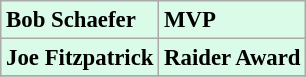<table class="wikitable" style="background:#d9fbe8; font-size:95%;">
<tr>
<td><strong>Bob Schaefer</strong></td>
<td><strong>MVP</strong></td>
</tr>
<tr>
<td><strong>Joe Fitzpatrick</strong></td>
<td><strong>Raider Award</strong></td>
</tr>
<tr>
</tr>
</table>
